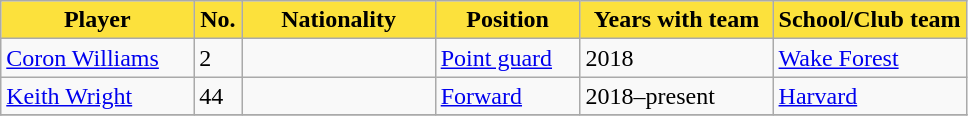<table class="wikitable sortable sortable">
<tr>
<th style="background:#FCE13C; color:#000000; width:20%;">Player</th>
<th style="background:#FCE13C; color:#000000; width:5%;">No.</th>
<th style="background:#FCE13C; color:#000000; width:20%;">Nationality</th>
<th style="background:#FCE13C; color:#000000; width:15%;">Position</th>
<th style="background:#FCE13C; color:#000000; width:20%;">Years with team</th>
<th style="background:#FCE13C; color:#000000; width:20%;">School/Club team</th>
</tr>
<tr>
<td><a href='#'>Coron Williams</a></td>
<td>2</td>
<td></td>
<td><a href='#'>Point guard</a></td>
<td>2018</td>
<td><a href='#'>Wake Forest</a></td>
</tr>
<tr>
<td><a href='#'>Keith Wright</a></td>
<td>44</td>
<td></td>
<td><a href='#'>Forward</a></td>
<td>2018–present</td>
<td><a href='#'>Harvard</a></td>
</tr>
<tr>
</tr>
</table>
